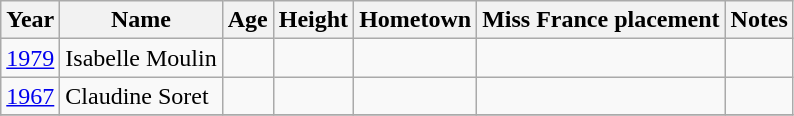<table class="wikitable sortable">
<tr>
<th>Year</th>
<th>Name</th>
<th>Age</th>
<th>Height</th>
<th>Hometown</th>
<th>Miss France placement</th>
<th>Notes</th>
</tr>
<tr>
<td><a href='#'>1979</a></td>
<td>Isabelle Moulin</td>
<td></td>
<td></td>
<td></td>
<td></td>
<td></td>
</tr>
<tr>
<td><a href='#'>1967</a></td>
<td>Claudine Soret</td>
<td></td>
<td></td>
<td></td>
<td></td>
<td></td>
</tr>
<tr>
</tr>
</table>
